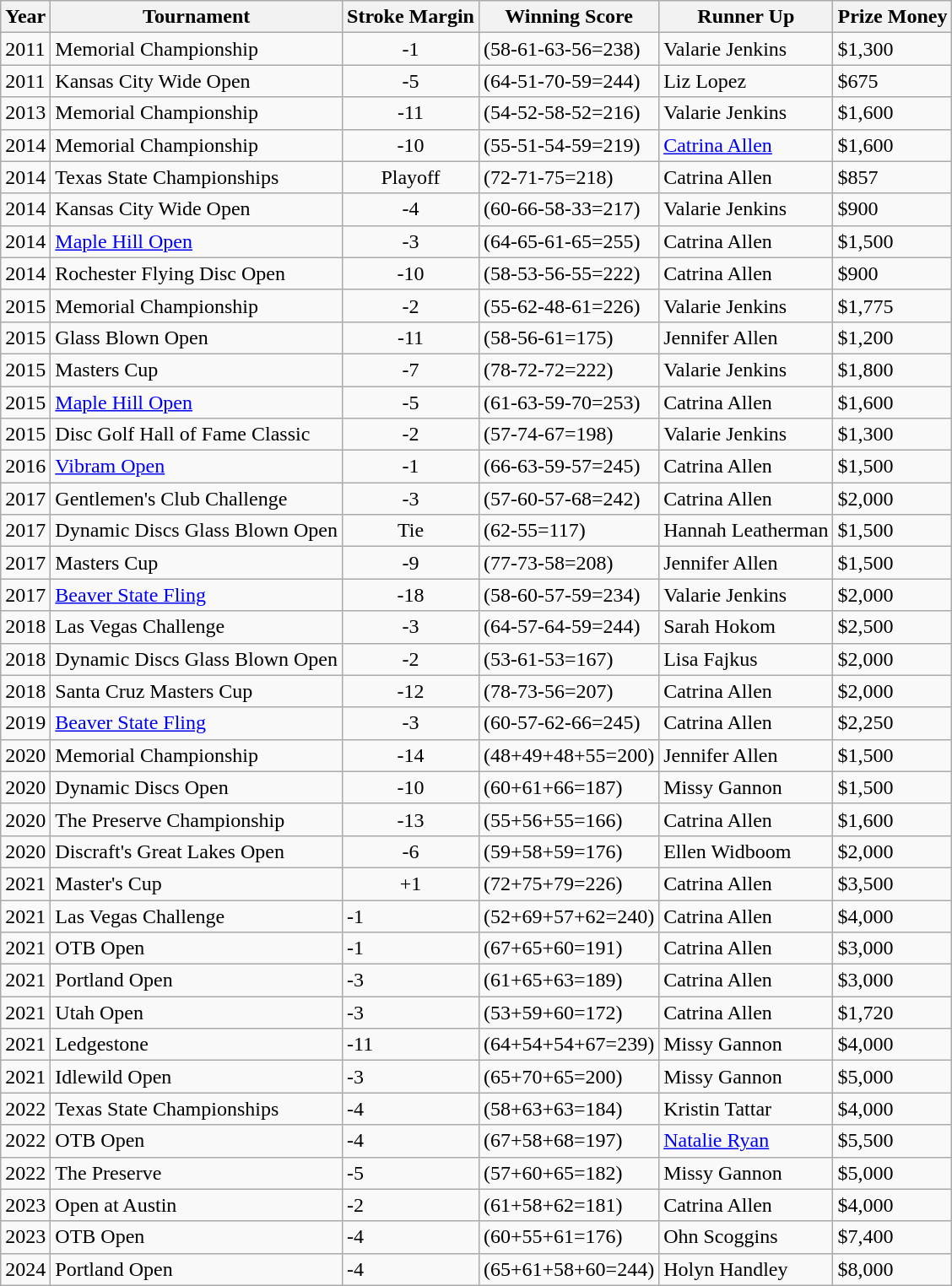<table class="wikitable">
<tr>
<th>Year</th>
<th>Tournament</th>
<th>Stroke Margin</th>
<th>Winning Score</th>
<th>Runner Up</th>
<th>Prize Money</th>
</tr>
<tr>
<td>2011</td>
<td>Memorial Championship</td>
<td align="center">-1</td>
<td>(58-61-63-56=238)</td>
<td>Valarie Jenkins</td>
<td>$1,300</td>
</tr>
<tr>
<td>2011</td>
<td>Kansas City Wide Open</td>
<td align="center">-5</td>
<td>(64-51-70-59=244)</td>
<td>Liz Lopez</td>
<td>$675</td>
</tr>
<tr>
<td>2013</td>
<td>Memorial Championship</td>
<td align="center">-11</td>
<td>(54-52-58-52=216)</td>
<td>Valarie Jenkins</td>
<td>$1,600</td>
</tr>
<tr>
<td>2014</td>
<td>Memorial Championship</td>
<td align="center">-10</td>
<td>(55-51-54-59=219)</td>
<td><a href='#'>Catrina Allen</a></td>
<td>$1,600</td>
</tr>
<tr>
<td>2014</td>
<td>Texas State Championships</td>
<td align="center">Playoff</td>
<td>(72-71-75=218)</td>
<td>Catrina Allen</td>
<td>$857</td>
</tr>
<tr>
<td>2014</td>
<td>Kansas City Wide Open</td>
<td align="center">-4</td>
<td>(60-66-58-33=217)</td>
<td>Valarie Jenkins</td>
<td>$900</td>
</tr>
<tr>
<td>2014</td>
<td><a href='#'>Maple Hill Open</a></td>
<td align="center">-3</td>
<td>(64-65-61-65=255)</td>
<td>Catrina Allen</td>
<td>$1,500</td>
</tr>
<tr>
<td>2014</td>
<td>Rochester Flying Disc Open</td>
<td align="center">-10</td>
<td>(58-53-56-55=222)</td>
<td>Catrina Allen</td>
<td>$900</td>
</tr>
<tr>
<td>2015</td>
<td>Memorial Championship</td>
<td align="center">-2</td>
<td>(55-62-48-61=226)</td>
<td>Valarie Jenkins</td>
<td>$1,775</td>
</tr>
<tr>
<td>2015</td>
<td>Glass Blown Open</td>
<td align="center">-11</td>
<td>(58-56-61=175)</td>
<td>Jennifer Allen</td>
<td>$1,200</td>
</tr>
<tr>
<td>2015</td>
<td>Masters Cup</td>
<td align="center">-7</td>
<td>(78-72-72=222)</td>
<td>Valarie Jenkins</td>
<td>$1,800</td>
</tr>
<tr>
<td>2015</td>
<td><a href='#'>Maple Hill Open</a></td>
<td align="center">-5</td>
<td>(61-63-59-70=253)</td>
<td>Catrina Allen</td>
<td>$1,600</td>
</tr>
<tr>
<td>2015</td>
<td>Disc Golf Hall of Fame Classic</td>
<td align="center">-2</td>
<td>(57-74-67=198)</td>
<td>Valarie Jenkins</td>
<td>$1,300</td>
</tr>
<tr>
<td>2016</td>
<td><a href='#'>Vibram Open</a></td>
<td align="center">-1</td>
<td>(66-63-59-57=245)</td>
<td>Catrina Allen</td>
<td>$1,500</td>
</tr>
<tr>
<td>2017</td>
<td>Gentlemen's Club Challenge</td>
<td align="center">-3</td>
<td>(57-60-57-68=242)</td>
<td>Catrina Allen</td>
<td>$2,000</td>
</tr>
<tr>
<td>2017</td>
<td>Dynamic Discs Glass Blown Open</td>
<td align="center">Tie</td>
<td>(62-55=117)</td>
<td>Hannah Leatherman</td>
<td>$1,500</td>
</tr>
<tr>
<td>2017</td>
<td>Masters Cup</td>
<td align="center">-9</td>
<td>(77-73-58=208)</td>
<td>Jennifer Allen</td>
<td>$1,500</td>
</tr>
<tr>
<td>2017</td>
<td><a href='#'>Beaver State Fling</a></td>
<td align="center">-18</td>
<td>(58-60-57-59=234)</td>
<td>Valarie Jenkins</td>
<td>$2,000</td>
</tr>
<tr>
<td>2018</td>
<td>Las Vegas Challenge</td>
<td align="center">-3</td>
<td>(64-57-64-59=244)</td>
<td>Sarah Hokom</td>
<td>$2,500</td>
</tr>
<tr>
<td>2018</td>
<td>Dynamic Discs Glass Blown Open</td>
<td align="center">-2</td>
<td>(53-61-53=167)</td>
<td>Lisa Fajkus</td>
<td>$2,000</td>
</tr>
<tr>
<td>2018</td>
<td>Santa Cruz Masters Cup</td>
<td align="center">-12</td>
<td>(78-73-56=207)</td>
<td>Catrina Allen</td>
<td>$2,000</td>
</tr>
<tr>
<td>2019</td>
<td><a href='#'>Beaver State Fling</a></td>
<td align="center">-3</td>
<td>(60-57-62-66=245)</td>
<td>Catrina Allen</td>
<td>$2,250</td>
</tr>
<tr>
<td>2020</td>
<td>Memorial Championship</td>
<td align="center">-14</td>
<td>(48+49+48+55=200)</td>
<td>Jennifer Allen</td>
<td>$1,500</td>
</tr>
<tr>
<td>2020</td>
<td>Dynamic Discs Open</td>
<td align="center">-10</td>
<td>(60+61+66=187)</td>
<td>Missy Gannon</td>
<td>$1,500</td>
</tr>
<tr>
<td>2020</td>
<td>The Preserve Championship</td>
<td align="center">-13</td>
<td>(55+56+55=166)</td>
<td>Catrina Allen</td>
<td>$1,600</td>
</tr>
<tr>
<td>2020</td>
<td>Discraft's Great Lakes Open</td>
<td align="center">-6</td>
<td>(59+58+59=176)</td>
<td>Ellen Widboom</td>
<td>$2,000</td>
</tr>
<tr>
<td>2021</td>
<td>Master's Cup</td>
<td align="center">+1</td>
<td>(72+75+79=226)</td>
<td>Catrina Allen</td>
<td>$3,500</td>
</tr>
<tr>
<td>2021</td>
<td>Las Vegas Challenge</td>
<td>-1</td>
<td>(52+69+57+62=240)</td>
<td>Catrina Allen</td>
<td>$4,000</td>
</tr>
<tr>
<td>2021</td>
<td>OTB Open</td>
<td>-1</td>
<td>(67+65+60=191)</td>
<td>Catrina Allen</td>
<td>$3,000</td>
</tr>
<tr>
<td>2021</td>
<td>Portland Open</td>
<td>-3</td>
<td>(61+65+63=189)</td>
<td>Catrina Allen</td>
<td>$3,000</td>
</tr>
<tr>
<td>2021</td>
<td>Utah Open</td>
<td>-3</td>
<td>(53+59+60=172)</td>
<td>Catrina Allen</td>
<td>$1,720</td>
</tr>
<tr>
<td>2021</td>
<td>Ledgestone</td>
<td>-11</td>
<td>(64+54+54+67=239)</td>
<td>Missy Gannon</td>
<td>$4,000</td>
</tr>
<tr>
<td>2021</td>
<td>Idlewild Open</td>
<td>-3</td>
<td>(65+70+65=200)</td>
<td>Missy Gannon</td>
<td>$5,000</td>
</tr>
<tr>
<td>2022</td>
<td>Texas State Championships</td>
<td>-4</td>
<td>(58+63+63=184)</td>
<td>Kristin Tattar</td>
<td>$4,000</td>
</tr>
<tr>
<td>2022</td>
<td>OTB Open</td>
<td>-4</td>
<td>(67+58+68=197)</td>
<td><a href='#'>Natalie Ryan</a></td>
<td>$5,500</td>
</tr>
<tr>
<td>2022</td>
<td>The Preserve</td>
<td>-5</td>
<td>(57+60+65=182)</td>
<td>Missy Gannon</td>
<td>$5,000</td>
</tr>
<tr>
<td>2023</td>
<td>Open at Austin</td>
<td>-2</td>
<td>(61+58+62=181)</td>
<td>Catrina Allen</td>
<td>$4,000</td>
</tr>
<tr>
<td>2023</td>
<td>OTB Open</td>
<td>-4</td>
<td>(60+55+61=176)</td>
<td>Ohn Scoggins</td>
<td>$7,400</td>
</tr>
<tr>
<td>2024</td>
<td>Portland Open</td>
<td>-4</td>
<td>(65+61+58+60=244)</td>
<td>Holyn Handley</td>
<td>$8,000</td>
</tr>
</table>
